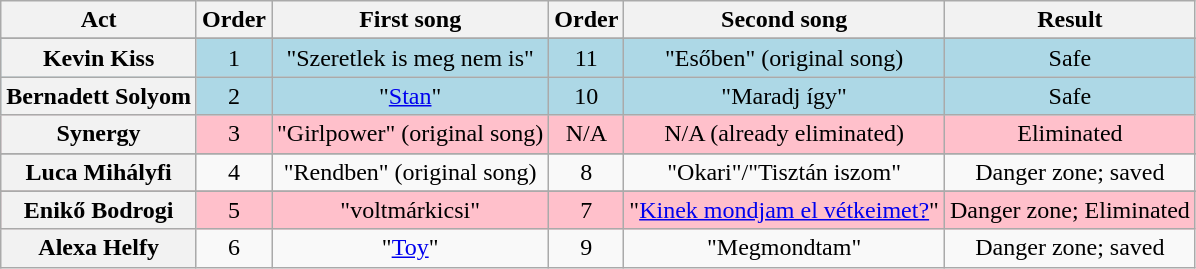<table class="wikitable" style="text-align:center;">
<tr>
<th scope="col">Act</th>
<th scope="col">Order</th>
<th scope="col">First song</th>
<th scope="col">Order</th>
<th scope="col">Second song</th>
<th scope="col">Result</th>
</tr>
<tr>
</tr>
<tr bgcolor="lightblue">
<th scope="row">Kevin Kiss</th>
<td>1</td>
<td>"Szeretlek is meg nem is"</td>
<td>11</td>
<td>"Esőben" (original song)</td>
<td>Safe</td>
</tr>
<tr bgcolor="lightblue">
<th scope="row">Bernadett Solyom</th>
<td>2</td>
<td>"<a href='#'>Stan</a>"</td>
<td>10</td>
<td>"Maradj így"</td>
<td>Safe</td>
</tr>
<tr bgcolor="pink">
<th scope="row">Synergy</th>
<td>3</td>
<td>"Girlpower" (original song)</td>
<td>N/A</td>
<td>N/A (already eliminated)</td>
<td>Eliminated</td>
</tr>
<tr>
</tr>
<tr>
<th scope="row">Luca Mihályfi</th>
<td>4</td>
<td>"Rendben" (original song)</td>
<td>8</td>
<td>"Okari"/"Tisztán iszom"</td>
<td>Danger zone; saved</td>
</tr>
<tr>
</tr>
<tr bgcolor="pink">
<th scope="row">Enikő Bodrogi</th>
<td>5</td>
<td>"voltmárkicsi"</td>
<td>7</td>
<td>"<a href='#'>Kinek mondjam el vétkeimet?</a>"</td>
<td>Danger zone; Eliminated</td>
</tr>
<tr>
<th scope="row">Alexa Helfy</th>
<td>6</td>
<td>"<a href='#'>Toy</a>"</td>
<td>9</td>
<td>"Megmondtam"</td>
<td>Danger zone; saved</td>
</tr>
</table>
